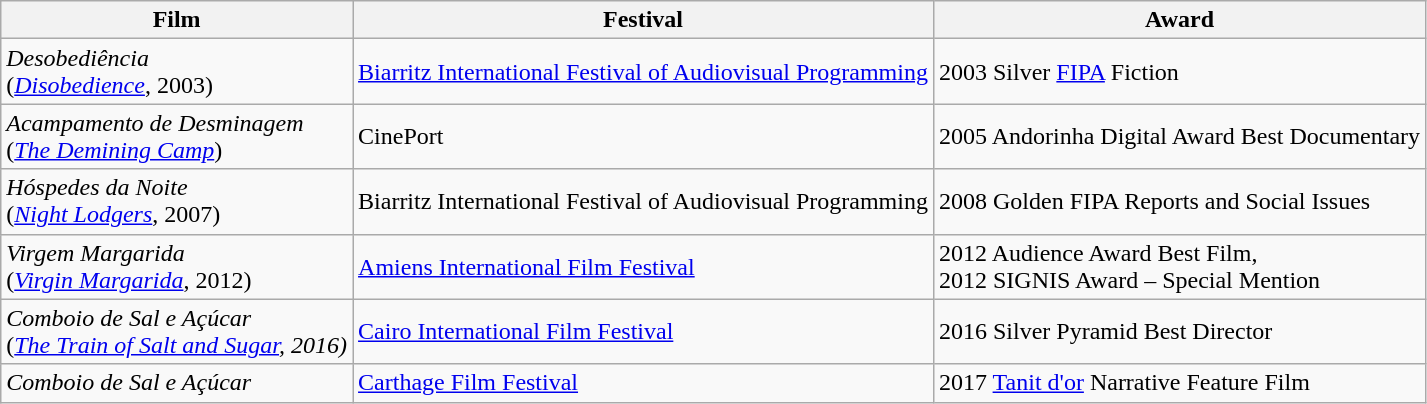<table class="wikitable">
<tr>
<th>Film</th>
<th>Festival</th>
<th>Award</th>
</tr>
<tr>
<td><em>Desobediência</em><br>(<em><a href='#'>Disobedience</a></em>, 2003)</td>
<td><a href='#'>Biarritz International Festival of Audiovisual Programming</a></td>
<td>2003 Silver <a href='#'>FIPA</a> Fiction</td>
</tr>
<tr>
<td><em>Acampamento de Desminagem</em><br>(<em><a href='#'>The Demining Camp</a></em>)</td>
<td>CinePort</td>
<td>2005 Andorinha Digital Award Best Documentary</td>
</tr>
<tr>
<td><em>Hóspedes da Noite</em><br>(<em><a href='#'>Night Lodgers</a></em>, 2007)</td>
<td>Biarritz International Festival of Audiovisual Programming</td>
<td>2008 Golden FIPA Reports and Social Issues</td>
</tr>
<tr>
<td><em>Virgem Margarida</em><br>(<em><a href='#'>Virgin Margarida</a></em>, 2012)</td>
<td><a href='#'>Amiens International Film Festival</a></td>
<td>2012 Audience Award Best Film,<br>2012 SIGNIS Award – Special Mention</td>
</tr>
<tr>
<td><em>Comboio de Sal e Açúcar</em><br>(<em><a href='#'>The Train of Salt and Sugar</a>, 2016)</em></td>
<td><a href='#'>Cairo International Film Festival</a></td>
<td>2016 Silver Pyramid Best Director</td>
</tr>
<tr>
<td><em>Comboio de Sal e Açúcar</em></td>
<td><a href='#'>Carthage Film Festival</a></td>
<td>2017 <a href='#'>Tanit d'or</a> Narrative Feature Film</td>
</tr>
</table>
